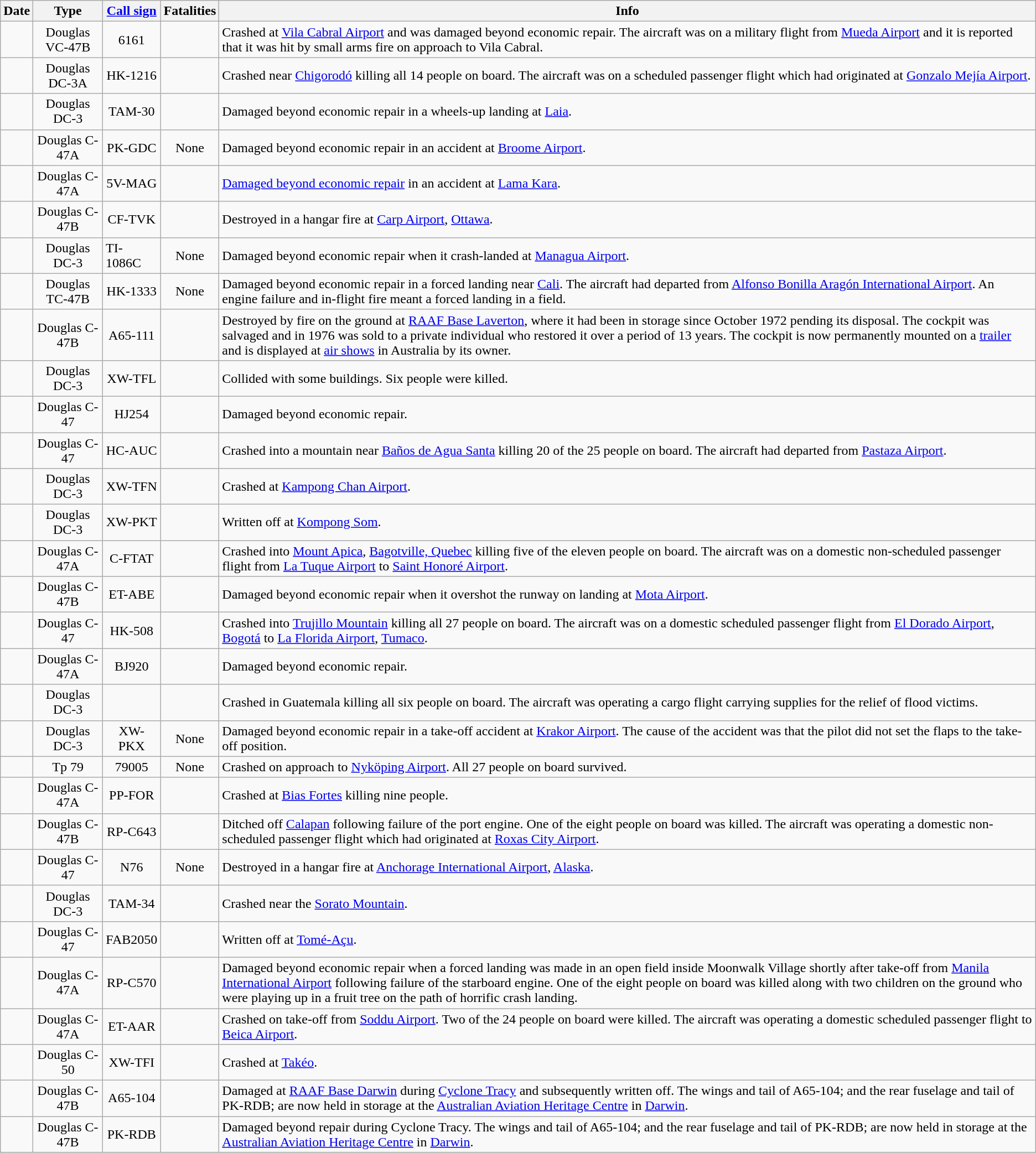<table class="wikitable sortable">
<tr>
<th>Date</th>
<th>Type</th>
<th><a href='#'>Call sign</a></th>
<th>Fatalities</th>
<th class="unsortable">Info</th>
</tr>
<tr>
<td></td>
<td style="text-align: center;">Douglas VC-47B</td>
<td style="text-align: center;">6161</td>
<td></td>
<td>Crashed at <a href='#'>Vila Cabral Airport</a> and was damaged beyond economic repair. The aircraft was on a military flight from <a href='#'>Mueda Airport</a> and it is reported that it was hit by small arms fire on approach to Vila Cabral.</td>
</tr>
<tr>
<td></td>
<td style="text-align: center;">Douglas DC-3A</td>
<td style="text-align: center;">HK-1216</td>
<td style="text-align: center;"></td>
<td>Crashed near <a href='#'>Chigorodó</a> killing all 14 people on board. The aircraft was on a scheduled passenger flight which had originated at <a href='#'>Gonzalo Mejía Airport</a>.</td>
</tr>
<tr>
<td></td>
<td style="text-align: center;">Douglas DC-3</td>
<td style="text-align: center;">TAM-30</td>
<td></td>
<td>Damaged beyond economic repair in a wheels-up landing at <a href='#'>Laia</a>.</td>
</tr>
<tr>
<td></td>
<td style="text-align: center;">Douglas C-47A</td>
<td style="text-align: center;">PK-GDC</td>
<td style="text-align: center;">None</td>
<td>Damaged beyond economic repair in an accident at <a href='#'>Broome Airport</a>.</td>
</tr>
<tr>
<td></td>
<td style="text-align: center;">Douglas C-47A</td>
<td style="text-align: center;">5V-MAG</td>
<td style="text-align: center;"></td>
<td><a href='#'>Damaged beyond economic repair</a> in an accident at <a href='#'>Lama Kara</a>.</td>
</tr>
<tr>
<td></td>
<td style="text-align: center;">Douglas C-47B</td>
<td style="text-align: center;">CF-TVK</td>
<td></td>
<td>Destroyed in a hangar fire at <a href='#'>Carp Airport</a>, <a href='#'>Ottawa</a>.</td>
</tr>
<tr>
<td></td>
<td style="text-align: center;">Douglas DC-3</td>
<td>TI-1086C</td>
<td style="text-align: center;">None</td>
<td>Damaged beyond economic repair when it crash-landed at <a href='#'>Managua Airport</a>.</td>
</tr>
<tr>
<td></td>
<td style="text-align: center;">Douglas TC-47B</td>
<td style="text-align: center;">HK-1333</td>
<td style="text-align: center;">None</td>
<td>Damaged beyond economic repair in a forced landing near <a href='#'>Cali</a>. The aircraft had departed from <a href='#'>Alfonso Bonilla Aragón International Airport</a>. An engine failure and in-flight fire meant a forced landing in a field.</td>
</tr>
<tr>
<td></td>
<td style="text-align: center;">Douglas C-47B</td>
<td style="text-align: center;">A65-111</td>
<td></td>
<td>Destroyed by fire on the ground at <a href='#'>RAAF Base Laverton</a>, where it had been in storage since October 1972 pending its disposal. The cockpit was salvaged and in 1976 was sold to a private individual who restored it over a period of 13 years. The cockpit is now permanently mounted on a <a href='#'>trailer</a> and is displayed at <a href='#'>air shows</a> in Australia by its owner.</td>
</tr>
<tr>
<td></td>
<td style="text-align: center;">Douglas DC-3</td>
<td style="text-align: center;">XW-TFL</td>
<td style="text-align: center;"></td>
<td>Collided with some buildings. Six people were killed.</td>
</tr>
<tr>
<td></td>
<td style="text-align: center;">Douglas C-47</td>
<td style="text-align: center;">HJ254</td>
<td></td>
<td>Damaged beyond economic repair.</td>
</tr>
<tr>
<td></td>
<td style="text-align: center;">Douglas C-47</td>
<td style="text-align: center;">HC-AUC</td>
<td style="text-align: center;"></td>
<td>Crashed into a mountain near <a href='#'>Baños de Agua Santa</a> killing 20 of the 25 people on board. The aircraft had departed from <a href='#'>Pastaza Airport</a>.</td>
</tr>
<tr>
<td></td>
<td style="text-align: center;">Douglas DC-3</td>
<td style="text-align: center;">XW-TFN</td>
<td></td>
<td>Crashed at <a href='#'>Kampong Chan Airport</a>.</td>
</tr>
<tr>
<td></td>
<td style="text-align: center;">Douglas DC-3</td>
<td style="text-align: center;">XW-PKT</td>
<td></td>
<td>Written off at <a href='#'>Kompong Som</a>.</td>
</tr>
<tr>
<td></td>
<td style="text-align: center;">Douglas C-47A</td>
<td style="text-align: center;">C-FTAT</td>
<td style="text-align: center;"></td>
<td>Crashed into <a href='#'>Mount Apica</a>, <a href='#'>Bagotville, Quebec</a> killing five of the eleven people on board. The aircraft was on a domestic non-scheduled passenger flight from <a href='#'>La Tuque Airport</a> to <a href='#'>Saint Honoré Airport</a>.</td>
</tr>
<tr>
<td></td>
<td style="text-align: center;">Douglas C-47B</td>
<td style="text-align: center;">ET-ABE</td>
<td></td>
<td>Damaged beyond economic repair when it overshot the runway on landing at <a href='#'>Mota Airport</a>.</td>
</tr>
<tr>
<td></td>
<td style="text-align: center;">Douglas C-47</td>
<td style="text-align: center;">HK-508</td>
<td style="text-align: center;"></td>
<td>Crashed into <a href='#'>Trujillo Mountain</a> killing all 27 people on board. The aircraft was on a domestic scheduled passenger flight from <a href='#'>El Dorado Airport</a>, <a href='#'>Bogotá</a> to <a href='#'>La Florida Airport</a>, <a href='#'>Tumaco</a>.</td>
</tr>
<tr>
<td></td>
<td style="text-align: center;">Douglas C-47A</td>
<td style="text-align: center;">BJ920</td>
<td></td>
<td>Damaged beyond economic repair.</td>
</tr>
<tr>
<td></td>
<td style="text-align: center;">Douglas DC-3</td>
<td></td>
<td style="text-align: center;"></td>
<td>Crashed in Guatemala killing all six people on board. The aircraft was operating a cargo flight carrying supplies for the relief of flood victims.</td>
</tr>
<tr>
<td></td>
<td style="text-align: center;">Douglas DC-3</td>
<td style="text-align: center;">XW-PKX</td>
<td style="text-align: center;">None</td>
<td>Damaged beyond economic repair in a take-off accident at <a href='#'>Krakor Airport</a>. The cause of the accident was that the pilot did not set the flaps to the take-off position.</td>
</tr>
<tr>
<td></td>
<td style="text-align: center;">Tp 79</td>
<td style="text-align: center;">79005</td>
<td style="text-align: center;">None</td>
<td>Crashed on approach to <a href='#'>Nyköping Airport</a>. All 27 people on board survived.</td>
</tr>
<tr>
<td></td>
<td style="text-align: center;">Douglas C-47A</td>
<td style="text-align: center;">PP-FOR</td>
<td style="text-align: center;"></td>
<td>Crashed at <a href='#'>Bias Fortes</a> killing nine people.</td>
</tr>
<tr>
<td></td>
<td style="text-align: center;">Douglas C-47B</td>
<td style="text-align: center;">RP-C643</td>
<td style="text-align: center;"></td>
<td>Ditched off <a href='#'>Calapan</a> following failure of the port engine. One of the eight people on board was killed. The aircraft was operating a domestic non-scheduled passenger flight which had originated at <a href='#'>Roxas City Airport</a>.</td>
</tr>
<tr>
<td></td>
<td style="text-align: center;">Douglas C-47</td>
<td style="text-align: center;">N76</td>
<td style="text-align: center;">None</td>
<td>Destroyed in a hangar fire at <a href='#'>Anchorage International Airport</a>, <a href='#'>Alaska</a>.</td>
</tr>
<tr>
<td></td>
<td style="text-align: center;">Douglas DC-3</td>
<td style="text-align: center;">TAM-34</td>
<td></td>
<td>Crashed near the <a href='#'>Sorato Mountain</a>.</td>
</tr>
<tr>
<td></td>
<td style="text-align: center;">Douglas C-47</td>
<td style="text-align: center;">FAB2050</td>
<td></td>
<td>Written off at <a href='#'>Tomé-Açu</a>.</td>
</tr>
<tr>
<td></td>
<td style="text-align: center;">Douglas C-47A</td>
<td style="text-align: center;">RP-C570</td>
<td style="text-align: center;"></td>
<td>Damaged beyond economic repair when a forced landing was made in an open field inside Moonwalk Village shortly after take-off from <a href='#'>Manila International Airport</a> following failure of the starboard engine. One of the eight people on board was killed along with two children on the ground who were playing up in a fruit tree on the path of horrific crash landing.</td>
</tr>
<tr>
<td></td>
<td style="text-align: center;">Douglas C-47A</td>
<td style="text-align: center;">ET-AAR</td>
<td style="text-align: center;"></td>
<td>Crashed on take-off from <a href='#'>Soddu Airport</a>. Two of the 24 people on board were killed. The aircraft was operating a domestic scheduled passenger flight to <a href='#'>Beica Airport</a>.</td>
</tr>
<tr>
<td></td>
<td style="text-align: center;">Douglas C-50</td>
<td style="text-align: center;">XW-TFI</td>
<td></td>
<td>Crashed at <a href='#'>Takéo</a>.</td>
</tr>
<tr>
<td></td>
<td style="text-align: center;">Douglas C-47B</td>
<td style="text-align: center;">A65-104</td>
<td></td>
<td>Damaged at <a href='#'>RAAF Base Darwin</a> during <a href='#'>Cyclone Tracy</a> and subsequently written off. The wings and tail of A65-104; and the rear fuselage and tail of PK-RDB; are now held in storage at the <a href='#'>Australian Aviation Heritage Centre</a> in <a href='#'>Darwin</a>.</td>
</tr>
<tr>
<td></td>
<td style="text-align: center;">Douglas C-47B</td>
<td style="text-align: center;">PK-RDB</td>
<td></td>
<td>Damaged beyond repair during Cyclone Tracy. The wings and tail of A65-104; and the rear fuselage and tail of PK-RDB; are now held in storage at the <a href='#'>Australian Aviation Heritage Centre</a> in <a href='#'>Darwin</a>.</td>
</tr>
</table>
